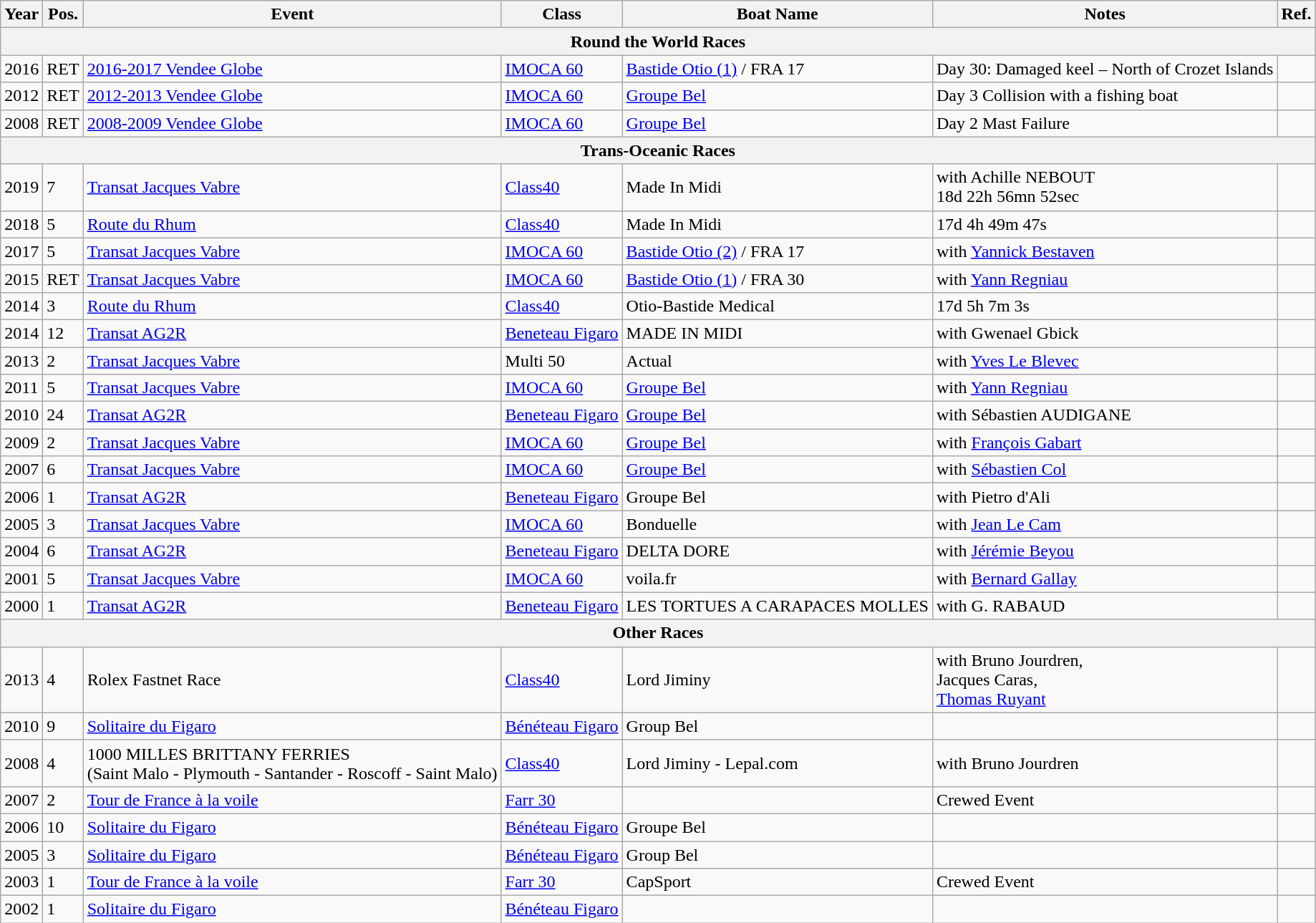<table class="wikitable sortable">
<tr>
<th>Year</th>
<th>Pos.</th>
<th>Event</th>
<th>Class</th>
<th>Boat Name</th>
<th>Notes</th>
<th>Ref.</th>
</tr>
<tr>
<th colspan=7><strong>Round the World Races</strong></th>
</tr>
<tr>
<td>2016</td>
<td>RET</td>
<td><a href='#'>2016-2017 Vendee Globe</a></td>
<td><a href='#'>IMOCA 60</a></td>
<td><a href='#'>Bastide Otio (1)</a> / FRA 17</td>
<td>Day 30: Damaged keel – North of Crozet Islands</td>
<td></td>
</tr>
<tr>
<td>2012</td>
<td>RET</td>
<td><a href='#'>2012-2013 Vendee Globe</a></td>
<td><a href='#'>IMOCA 60</a></td>
<td><a href='#'>Groupe Bel</a></td>
<td>Day 3 Collision with a fishing boat</td>
<td></td>
</tr>
<tr>
<td>2008</td>
<td>RET</td>
<td><a href='#'>2008-2009 Vendee Globe</a></td>
<td><a href='#'>IMOCA 60</a></td>
<td><a href='#'>Groupe Bel</a></td>
<td>Day 2 Mast Failure</td>
<td></td>
</tr>
<tr>
<th colspan=7><strong>Trans-Oceanic Races</strong></th>
</tr>
<tr>
<td>2019</td>
<td>7</td>
<td><a href='#'>Transat Jacques Vabre</a></td>
<td><a href='#'>Class40</a></td>
<td>Made In Midi</td>
<td>with Achille NEBOUT<br>18d 22h 56mn 52sec</td>
<td></td>
</tr>
<tr>
<td>2018</td>
<td>5</td>
<td><a href='#'>Route du Rhum</a></td>
<td><a href='#'>Class40</a></td>
<td>Made In Midi</td>
<td>17d 4h 49m 47s</td>
<td></td>
</tr>
<tr>
<td>2017</td>
<td>5</td>
<td><a href='#'>Transat Jacques Vabre</a></td>
<td><a href='#'>IMOCA 60</a></td>
<td><a href='#'>Bastide Otio (2)</a> / FRA 17</td>
<td>with <a href='#'>Yannick Bestaven</a></td>
<td></td>
</tr>
<tr>
<td>2015</td>
<td>RET</td>
<td><a href='#'>Transat Jacques Vabre</a></td>
<td><a href='#'>IMOCA 60</a></td>
<td><a href='#'>Bastide Otio (1)</a> / FRA 30</td>
<td>with <a href='#'>Yann Regniau</a></td>
<td></td>
</tr>
<tr>
<td>2014</td>
<td>3</td>
<td><a href='#'>Route du Rhum</a></td>
<td><a href='#'>Class40</a></td>
<td>Otio-Bastide Medical</td>
<td>17d 5h 7m 3s</td>
<td></td>
</tr>
<tr>
<td>2014</td>
<td>12</td>
<td><a href='#'>Transat AG2R</a></td>
<td><a href='#'>Beneteau Figaro</a></td>
<td>MADE IN MIDI</td>
<td>with Gwenael Gbick</td>
<td></td>
</tr>
<tr>
<td>2013</td>
<td>2</td>
<td><a href='#'>Transat Jacques Vabre</a></td>
<td>Multi 50</td>
<td>Actual</td>
<td>with <a href='#'>Yves Le Blevec</a></td>
<td></td>
</tr>
<tr>
<td>2011</td>
<td>5</td>
<td><a href='#'>Transat Jacques Vabre</a></td>
<td><a href='#'>IMOCA 60</a></td>
<td><a href='#'>Groupe Bel</a></td>
<td>with <a href='#'>Yann Regniau</a></td>
<td></td>
</tr>
<tr>
<td>2010</td>
<td>24</td>
<td><a href='#'>Transat AG2R</a></td>
<td><a href='#'>Beneteau Figaro</a></td>
<td><a href='#'>Groupe Bel</a></td>
<td>with Sébastien AUDIGANE</td>
<td></td>
</tr>
<tr>
<td>2009</td>
<td>2</td>
<td><a href='#'>Transat Jacques Vabre</a></td>
<td><a href='#'>IMOCA 60</a></td>
<td><a href='#'>Groupe Bel</a></td>
<td>with <a href='#'>François Gabart</a></td>
<td></td>
</tr>
<tr>
<td>2007</td>
<td>6</td>
<td><a href='#'>Transat Jacques Vabre</a></td>
<td><a href='#'>IMOCA 60</a></td>
<td><a href='#'>Groupe Bel</a></td>
<td>with <a href='#'>Sébastien Col</a></td>
<td></td>
</tr>
<tr>
<td>2006</td>
<td>1</td>
<td><a href='#'>Transat AG2R</a></td>
<td><a href='#'>Beneteau Figaro</a></td>
<td>Groupe Bel</td>
<td>with Pietro d'Ali</td>
<td></td>
</tr>
<tr>
<td>2005</td>
<td>3</td>
<td><a href='#'>Transat Jacques Vabre</a></td>
<td><a href='#'>IMOCA 60</a></td>
<td>Bonduelle</td>
<td>with <a href='#'>Jean Le Cam</a></td>
<td></td>
</tr>
<tr>
<td>2004</td>
<td>6</td>
<td><a href='#'>Transat AG2R</a></td>
<td><a href='#'>Beneteau Figaro</a></td>
<td>DELTA DORE</td>
<td>with <a href='#'>Jérémie Beyou</a></td>
<td></td>
</tr>
<tr>
<td>2001</td>
<td>5</td>
<td><a href='#'>Transat Jacques Vabre</a></td>
<td><a href='#'>IMOCA 60</a></td>
<td>voila.fr</td>
<td>with <a href='#'>Bernard Gallay</a></td>
<td></td>
</tr>
<tr>
<td>2000</td>
<td>1</td>
<td><a href='#'>Transat AG2R</a></td>
<td><a href='#'>Beneteau Figaro</a></td>
<td>LES TORTUES A CARAPACES MOLLES</td>
<td>with G. RABAUD</td>
<td></td>
</tr>
<tr>
<th colspan=7><strong>Other Races</strong></th>
</tr>
<tr>
<td>2013</td>
<td>4</td>
<td>Rolex Fastnet Race</td>
<td><a href='#'>Class40</a></td>
<td>Lord Jiminy</td>
<td>with Bruno Jourdren,<br>Jacques Caras,<br><a href='#'>Thomas Ruyant</a></td>
<td></td>
</tr>
<tr>
<td>2010</td>
<td>9</td>
<td><a href='#'>Solitaire du Figaro</a></td>
<td><a href='#'>Bénéteau Figaro</a></td>
<td>Group Bel</td>
<td></td>
<td></td>
</tr>
<tr>
<td>2008</td>
<td>4</td>
<td>1000 MILLES BRITTANY FERRIES<br>(Saint Malo - Plymouth - Santander - Roscoff - Saint Malo)</td>
<td><a href='#'>Class40</a></td>
<td>Lord Jiminy - Lepal.com</td>
<td>with Bruno Jourdren</td>
<td></td>
</tr>
<tr>
<td>2007</td>
<td>2</td>
<td><a href='#'>Tour de France à la voile</a></td>
<td><a href='#'>Farr 30</a></td>
<td></td>
<td>Crewed Event</td>
<td></td>
</tr>
<tr>
<td>2006</td>
<td>10</td>
<td><a href='#'>Solitaire du Figaro</a></td>
<td><a href='#'>Bénéteau Figaro</a></td>
<td>Groupe Bel</td>
<td></td>
<td></td>
</tr>
<tr>
<td>2005</td>
<td>3</td>
<td><a href='#'>Solitaire du Figaro</a></td>
<td><a href='#'>Bénéteau Figaro</a></td>
<td>Group Bel</td>
<td></td>
<td></td>
</tr>
<tr>
<td>2003</td>
<td>1</td>
<td><a href='#'>Tour de France à la voile</a></td>
<td><a href='#'>Farr 30</a></td>
<td>CapSport</td>
<td>Crewed Event</td>
<td></td>
</tr>
<tr>
<td>2002</td>
<td>1</td>
<td><a href='#'>Solitaire du Figaro</a></td>
<td><a href='#'>Bénéteau Figaro</a></td>
<td></td>
<td></td>
<td></td>
</tr>
</table>
